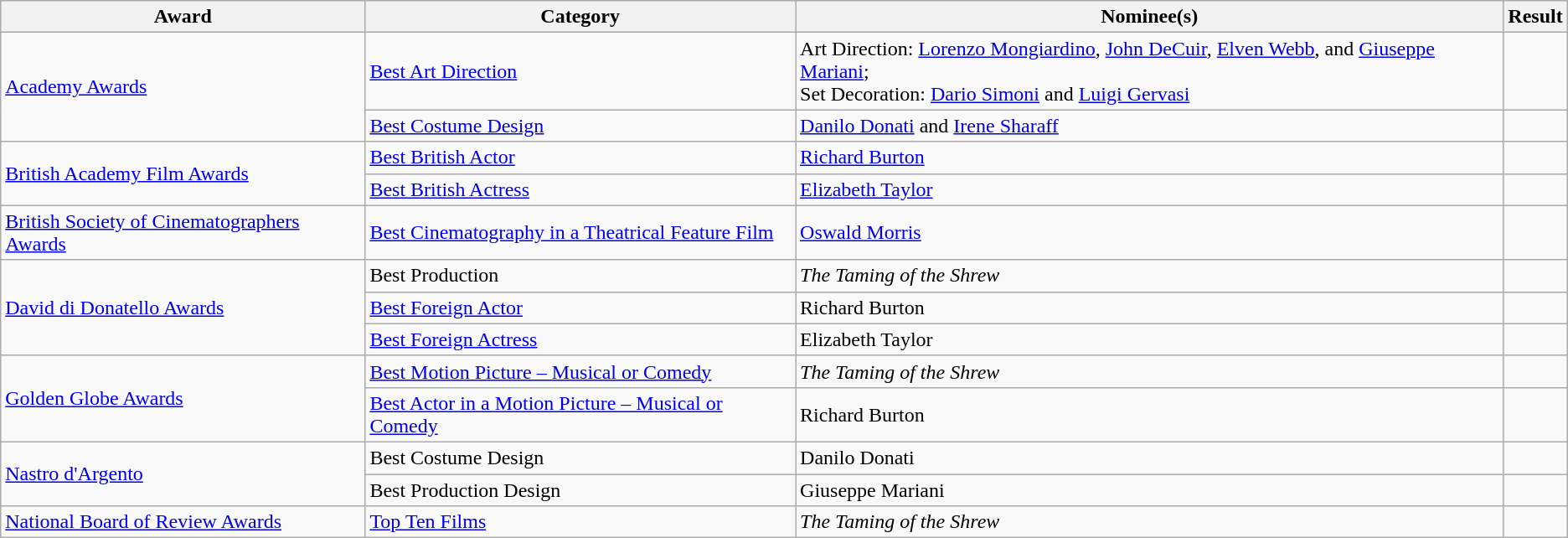<table class="wikitable plainrowheaders">
<tr>
<th>Award</th>
<th>Category</th>
<th>Nominee(s)</th>
<th>Result</th>
</tr>
<tr>
<td rowspan="2"><a href='#'>Academy Awards</a></td>
<td><a href='#'>Best Art Direction</a></td>
<td>Art Direction: <a href='#'>Lorenzo Mongiardino</a>, <a href='#'>John DeCuir</a>, <a href='#'>Elven Webb</a>, and <a href='#'>Giuseppe Mariani</a>; <br> Set Decoration: <a href='#'>Dario Simoni</a> and <a href='#'>Luigi Gervasi</a></td>
<td></td>
</tr>
<tr>
<td><a href='#'>Best Costume Design</a></td>
<td><a href='#'>Danilo Donati</a> and <a href='#'>Irene Sharaff</a></td>
<td></td>
</tr>
<tr>
<td rowspan="2"><a href='#'>British Academy Film Awards</a></td>
<td><a href='#'>Best British Actor</a></td>
<td><a href='#'>Richard Burton</a></td>
<td></td>
</tr>
<tr>
<td><a href='#'>Best British Actress</a></td>
<td><a href='#'>Elizabeth Taylor</a></td>
<td></td>
</tr>
<tr>
<td><a href='#'>British Society of Cinematographers Awards</a></td>
<td><a href='#'>Best Cinematography in a Theatrical Feature Film</a></td>
<td><a href='#'>Oswald Morris</a></td>
<td></td>
</tr>
<tr>
<td rowspan="3"><a href='#'>David di Donatello Awards</a></td>
<td>Best Production</td>
<td><em>The Taming of the Shrew</em></td>
<td></td>
</tr>
<tr>
<td><a href='#'>Best Foreign Actor</a></td>
<td>Richard Burton</td>
<td></td>
</tr>
<tr>
<td><a href='#'>Best Foreign Actress</a></td>
<td>Elizabeth Taylor</td>
<td></td>
</tr>
<tr>
<td rowspan="2"><a href='#'>Golden Globe Awards</a></td>
<td><a href='#'>Best Motion Picture – Musical or Comedy</a></td>
<td><em>The Taming of the Shrew</em></td>
<td></td>
</tr>
<tr>
<td><a href='#'>Best Actor in a Motion Picture – Musical or Comedy</a></td>
<td>Richard Burton</td>
<td></td>
</tr>
<tr>
<td rowspan="2"><a href='#'>Nastro d'Argento</a></td>
<td>Best Costume Design</td>
<td>Danilo Donati</td>
<td></td>
</tr>
<tr>
<td>Best Production Design</td>
<td>Giuseppe Mariani</td>
<td></td>
</tr>
<tr>
<td><a href='#'>National Board of Review Awards</a></td>
<td><a href='#'>Top Ten Films</a></td>
<td><em>The Taming of the Shrew</em></td>
<td></td>
</tr>
</table>
